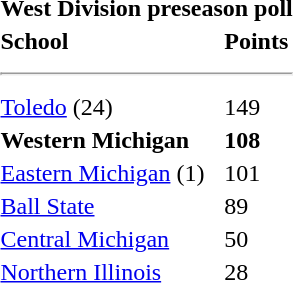<table class="toccolours" style="float: left; margin-right: 1em;" cellspacing="2">
<tr>
<th colspan="2" style="text-align: center;"><strong>West Division preseason poll</strong></th>
</tr>
<tr>
<td><strong>School</strong></td>
<td><strong>Points</strong></td>
</tr>
<tr>
<td colspan=2><hr></td>
</tr>
<tr>
<td><a href='#'>Toledo</a> (24)</td>
<td>149</td>
</tr>
<tr>
<td><strong>Western Michigan</strong></td>
<td><strong>108</strong></td>
</tr>
<tr>
<td><a href='#'>Eastern Michigan</a> (1)</td>
<td>101</td>
</tr>
<tr>
<td><a href='#'>Ball State</a></td>
<td>89</td>
</tr>
<tr>
<td><a href='#'>Central Michigan</a></td>
<td>50</td>
</tr>
<tr>
<td><a href='#'>Northern Illinois</a></td>
<td>28</td>
</tr>
<tr>
<td colspan=2><em></em></td>
</tr>
</table>
